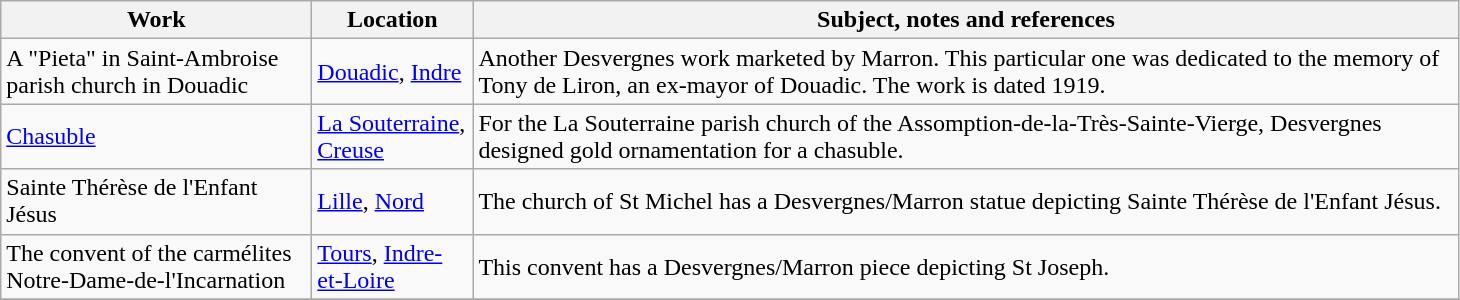<table class="wikitable sortable">
<tr>
<th style="width:200px">Work</th>
<th style="width:100px">Location</th>
<th style="width:650px" class="unsortable">Subject, notes and references</th>
</tr>
<tr>
<td>A "Pieta" in Saint-Ambroise parish church in Douadic</td>
<td><a href='#'>Douadic</a>, <a href='#'>Indre</a></td>
<td>Another Desvergnes work marketed by Marron. This particular one was dedicated to the memory of Tony de Liron, an ex-mayor of Douadic. The work is dated 1919.</td>
</tr>
<tr>
<td><a href='#'>Chasuble</a></td>
<td><a href='#'>La Souterraine</a>, <a href='#'>Creuse</a></td>
<td>For the La Souterraine parish church of the Assomption-de-la-Très-Sainte-Vierge, Desvergnes designed gold ornamentation for a chasuble.</td>
</tr>
<tr>
<td>Sainte Thérèse de l'Enfant Jésus</td>
<td><a href='#'>Lille</a>, <a href='#'>Nord</a></td>
<td>The church of St Michel has a Desvergnes/Marron statue depicting Sainte Thérèse de l'Enfant Jésus.</td>
</tr>
<tr>
<td>The convent of the carmélites Notre-Dame-de-l'Incarnation</td>
<td><a href='#'>Tours</a>, <a href='#'>Indre-et-Loire</a></td>
<td>This convent has a Desvergnes/Marron piece depicting St Joseph.</td>
</tr>
<tr>
</tr>
</table>
